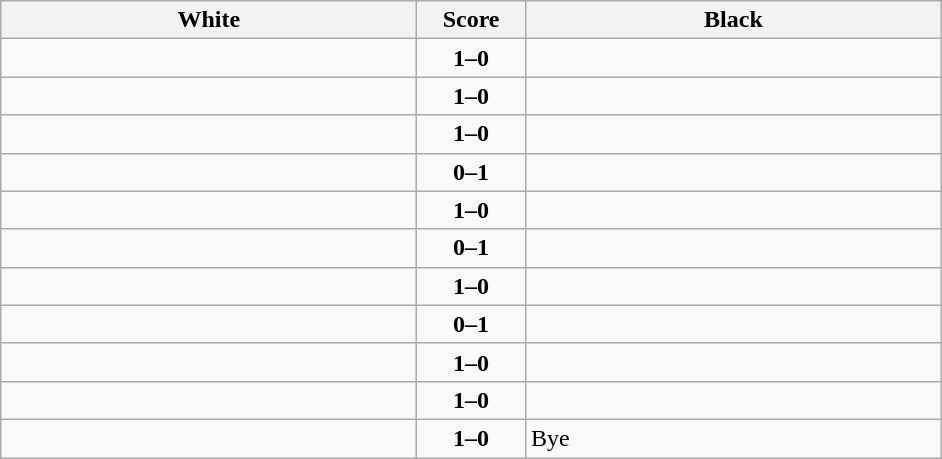<table class="wikitable" style="text-align: center;">
<tr>
<th align="right" width="270">White</th>
<th width="65">Score</th>
<th align="left" width="270">Black</th>
</tr>
<tr>
<td align=left><strong></strong></td>
<td align=center><strong>1–0</strong></td>
<td align=left></td>
</tr>
<tr>
<td align=left><strong></strong></td>
<td align=center><strong>1–0</strong></td>
<td align=left></td>
</tr>
<tr>
<td align=left><strong></strong></td>
<td align=center><strong>1–0</strong></td>
<td align=left></td>
</tr>
<tr>
<td align=left></td>
<td align=center><strong>0–1</strong></td>
<td align=left><strong></strong></td>
</tr>
<tr>
<td align=left><strong></strong></td>
<td align=center><strong>1–0</strong></td>
<td align=left></td>
</tr>
<tr>
<td align=left></td>
<td align=center><strong>0–1</strong></td>
<td align=left><strong></strong></td>
</tr>
<tr>
<td align=left><strong></strong></td>
<td align=center><strong>1–0</strong></td>
<td align=left></td>
</tr>
<tr>
<td align=left></td>
<td align=center><strong>0–1</strong></td>
<td align=left><strong></strong></td>
</tr>
<tr>
<td align=left><strong></strong></td>
<td align=center><strong>1–0</strong></td>
<td align=left></td>
</tr>
<tr>
<td align=left><strong></strong></td>
<td align=center><strong>1–0</strong></td>
<td align=left></td>
</tr>
<tr>
<td align=left><strong></strong></td>
<td align=center><strong>1–0</strong></td>
<td align=left>Bye</td>
</tr>
</table>
